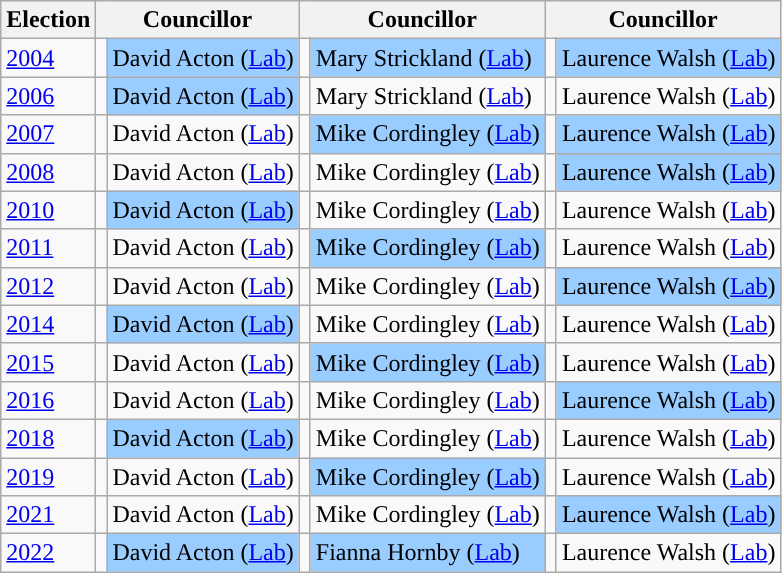<table class="wikitable">
<tr>
<th>Election</th>
<th colspan="2">Councillor</th>
<th colspan="2">Councillor</th>
<th colspan="2">Councillor</th>
</tr>
<tr>
<td><a href='#'>2004</a></td>
<td style="background-color: "></td>
<td bgcolor="#99CCFF">David Acton  (<a href='#'>Lab</a>)</td>
<td style="background-color: "></td>
<td bgcolor="#99CCFF">Mary Strickland (<a href='#'>Lab</a>)</td>
<td style="background-color: "></td>
<td bgcolor="#99CCFF">Laurence Walsh (<a href='#'>Lab</a>)</td>
</tr>
<tr>
<td><a href='#'>2006</a></td>
<td style="background-color: "></td>
<td bgcolor="#99CCFF">David Acton  (<a href='#'>Lab</a>)</td>
<td style="background-color: "></td>
<td>Mary Strickland (<a href='#'>Lab</a>)</td>
<td style="background-color: "></td>
<td>Laurence Walsh (<a href='#'>Lab</a>)</td>
</tr>
<tr>
<td><a href='#'>2007</a></td>
<td style="background-color: "></td>
<td>David Acton  (<a href='#'>Lab</a>)</td>
<td style="background-color: "></td>
<td bgcolor="#99CCFF">Mike Cordingley (<a href='#'>Lab</a>)</td>
<td style="background-color: "></td>
<td bgcolor="#99CCFF">Laurence Walsh (<a href='#'>Lab</a>)</td>
</tr>
<tr>
<td><a href='#'>2008</a></td>
<td style="background-color: "></td>
<td>David Acton  (<a href='#'>Lab</a>)</td>
<td style="background-color: "></td>
<td>Mike Cordingley (<a href='#'>Lab</a>)</td>
<td style="background-color: "></td>
<td bgcolor="#99CCFF">Laurence Walsh (<a href='#'>Lab</a>)</td>
</tr>
<tr>
<td><a href='#'>2010</a></td>
<td style="background-color: "></td>
<td bgcolor="#99CCFF">David Acton  (<a href='#'>Lab</a>)</td>
<td style="background-color: "></td>
<td>Mike Cordingley (<a href='#'>Lab</a>)</td>
<td style="background-color: "></td>
<td>Laurence Walsh (<a href='#'>Lab</a>)</td>
</tr>
<tr>
<td><a href='#'>2011</a></td>
<td style="background-color: "></td>
<td>David Acton  (<a href='#'>Lab</a>)</td>
<td style="background-color: "></td>
<td bgcolor="#99CCFF">Mike Cordingley (<a href='#'>Lab</a>)</td>
<td style="background-color: "></td>
<td>Laurence Walsh (<a href='#'>Lab</a>)</td>
</tr>
<tr>
<td><a href='#'>2012</a></td>
<td style="background-color: "></td>
<td>David Acton  (<a href='#'>Lab</a>)</td>
<td style="background-color: "></td>
<td>Mike Cordingley (<a href='#'>Lab</a>)</td>
<td style="background-color: "></td>
<td bgcolor="#99CCFF">Laurence Walsh (<a href='#'>Lab</a>)</td>
</tr>
<tr>
<td><a href='#'>2014</a></td>
<td style="background-color: "></td>
<td bgcolor="#99CCFF">David Acton (<a href='#'>Lab</a>)</td>
<td style="background-color: "></td>
<td>Mike Cordingley (<a href='#'>Lab</a>)</td>
<td style="background-color: "></td>
<td>Laurence Walsh (<a href='#'>Lab</a>)</td>
</tr>
<tr>
<td><a href='#'>2015</a></td>
<td style="background-color: "></td>
<td>David Acton (<a href='#'>Lab</a>)</td>
<td style="background-color: "></td>
<td bgcolor="#99CCFF">Mike Cordingley (<a href='#'>Lab</a>)</td>
<td style="background-color: "></td>
<td>Laurence Walsh (<a href='#'>Lab</a>)</td>
</tr>
<tr>
<td><a href='#'>2016</a></td>
<td style="background-color: "></td>
<td>David Acton (<a href='#'>Lab</a>)</td>
<td style="background-color: "></td>
<td>Mike Cordingley (<a href='#'>Lab</a>)</td>
<td style="background-color: "></td>
<td bgcolor="#99CCFF">Laurence Walsh (<a href='#'>Lab</a>)</td>
</tr>
<tr>
<td><a href='#'>2018</a></td>
<td style="background-color: "></td>
<td bgcolor="#99CCFF">David Acton (<a href='#'>Lab</a>)</td>
<td style="background-color: "></td>
<td>Mike Cordingley (<a href='#'>Lab</a>)</td>
<td style="background-color: "></td>
<td>Laurence Walsh (<a href='#'>Lab</a>)</td>
</tr>
<tr>
<td><a href='#'>2019</a></td>
<td style="background-color: "></td>
<td>David Acton (<a href='#'>Lab</a>)</td>
<td style="background-color: "></td>
<td bgcolor="#99CCFF">Mike Cordingley (<a href='#'>Lab</a>)</td>
<td style="background-color: "></td>
<td>Laurence Walsh (<a href='#'>Lab</a>)</td>
</tr>
<tr>
<td><a href='#'>2021</a></td>
<td style="background-color: "></td>
<td>David Acton (<a href='#'>Lab</a>)</td>
<td style="background-color: "></td>
<td>Mike Cordingley (<a href='#'>Lab</a>)</td>
<td style="background-color: "></td>
<td bgcolor="#99CCFF">Laurence Walsh (<a href='#'>Lab</a>)</td>
</tr>
<tr>
<td><a href='#'>2022</a></td>
<td style="background-color: "></td>
<td bgcolor="#99CCFF">David Acton (<a href='#'>Lab</a>)</td>
<td style="background-color: "></td>
<td bgcolor="#99CCFF">Fianna Hornby (<a href='#'>Lab</a>)</td>
<td style="background-color: "></td>
<td>Laurence Walsh (<a href='#'>Lab</a>)</td>
</tr>
</table>
